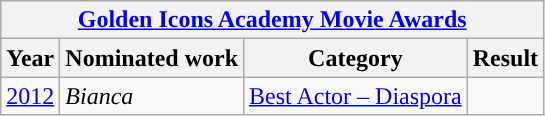<table class="wikitable">
<tr>
<th colspan="5"><a href='#'>Golden Icons Academy Movie Awards</a></th>
</tr>
<tr>
<th>Year</th>
<th>Nominated work</th>
<th>Category</th>
<th>Result</th>
</tr>
<tr>
<td><a href='#'>2012</a></td>
<td><em>Bianca</em></td>
<td><a href='#'>Best Actor – Diaspora</a></td>
<td></td>
</tr>
</table>
